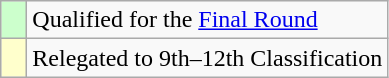<table class="wikitable">
<tr>
<td width=10px bgcolor=#ccffcc></td>
<td>Qualified for the <a href='#'>Final Round</a></td>
</tr>
<tr>
<td bgcolor=#ffffcc></td>
<td>Relegated to 9th–12th Classification</td>
</tr>
</table>
